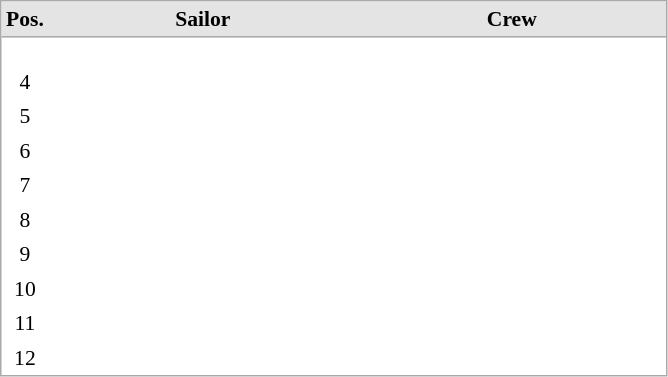<table cellspacing="0" cellpadding="3" style="border:1px solid #AAAAAA;font-size:90%">
<tr bgcolor="#E4E4E4">
<th style="border-bottom:1px solid #AAAAAA" width=10>Pos.</th>
<th style="border-bottom:1px solid #AAAAAA" width=200>Sailor</th>
<th style="border-bottom:1px solid #AAAAAA" width=200>Crew</th>
</tr>
<tr>
<td align="center"></td>
<td></td>
<td></td>
</tr>
<tr>
<td align="center"></td>
<td></td>
<td></td>
</tr>
<tr>
<td align="center"></td>
<td></td>
<td></td>
</tr>
<tr>
<td align="center">4</td>
<td></td>
<td></td>
</tr>
<tr>
<td align="center">5</td>
<td></td>
<td></td>
</tr>
<tr>
<td align="center">6</td>
<td></td>
<td></td>
</tr>
<tr>
<td align="center">7</td>
<td></td>
<td></td>
</tr>
<tr>
<td align="center">8</td>
<td></td>
<td></td>
</tr>
<tr>
<td align="center">9</td>
<td></td>
<td></td>
</tr>
<tr>
<td align="center">10</td>
<td></td>
<td></td>
</tr>
<tr>
<td align="center">11</td>
<td></td>
<td></td>
</tr>
<tr>
<td align="center">12</td>
<td></td>
<td></td>
</tr>
<tr>
</tr>
</table>
